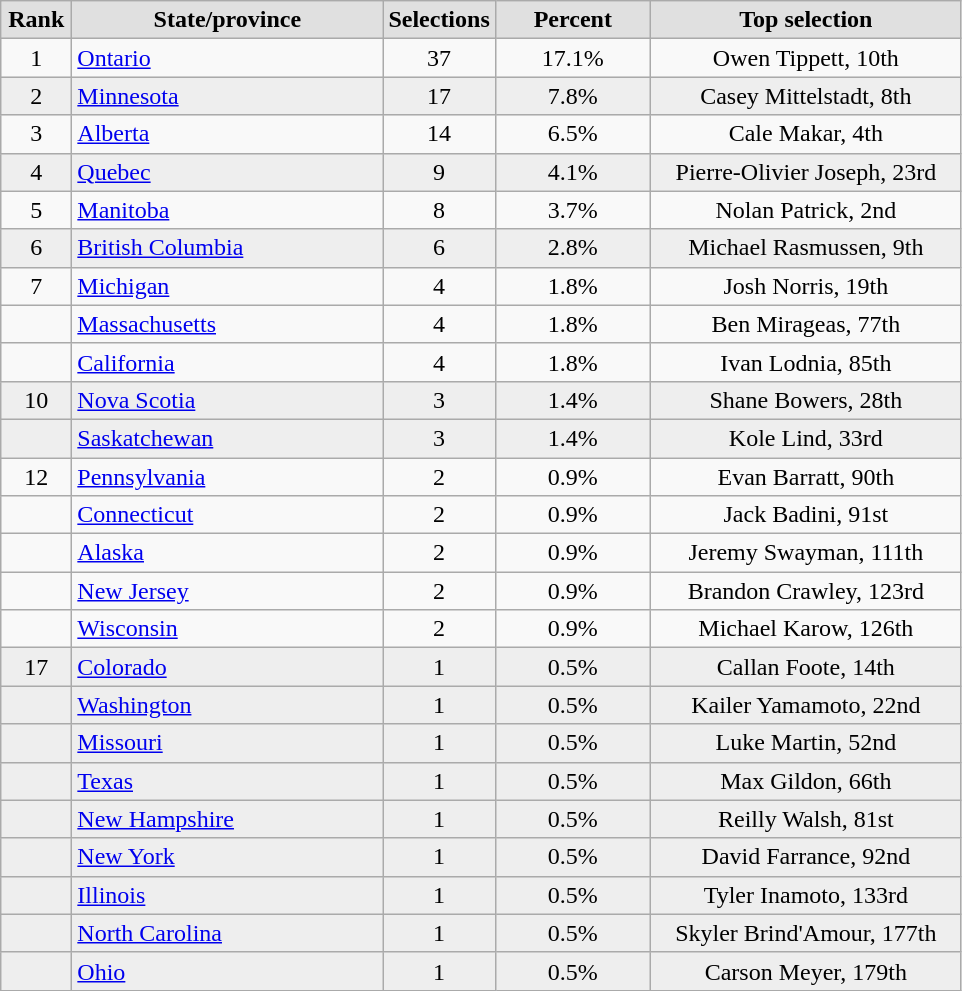<table class="wikitable" style="text-align: center">
<tr>
<th style="background:#e0e0e0; width:2.5em;">Rank</th>
<th style="background:#e0e0e0; width:12.5em;">State/province</th>
<th style="background:#e0e0e0; width:4em;">Selections</th>
<th style="background:#e0e0e0; width:6em;">Percent</th>
<th style="background:#e0e0e0; width:12.5em;">Top selection</th>
</tr>
<tr>
<td>1</td>
<td style="text-align:left;"> <a href='#'>Ontario</a></td>
<td>37</td>
<td>17.1%</td>
<td>Owen Tippett, 10th<br></td>
</tr>
<tr bgcolor="eeeeee">
<td>2</td>
<td style="text-align:left;"> <a href='#'>Minnesota</a></td>
<td>17</td>
<td>7.8%</td>
<td>Casey Mittelstadt, 8th<br></td>
</tr>
<tr>
<td>3</td>
<td style="text-align:left;"> <a href='#'>Alberta</a></td>
<td>14</td>
<td>6.5%</td>
<td>Cale Makar, 4th<br></td>
</tr>
<tr bgcolor="eeeeee">
<td>4</td>
<td style="text-align:left;"> <a href='#'>Quebec</a></td>
<td>9</td>
<td>4.1%</td>
<td>Pierre-Olivier Joseph, 23rd<br></td>
</tr>
<tr>
<td>5</td>
<td style="text-align:left;"> <a href='#'>Manitoba</a></td>
<td>8</td>
<td>3.7%</td>
<td>Nolan Patrick, 2nd<br></td>
</tr>
<tr bgcolor="eeeeee">
<td>6</td>
<td style="text-align:left;"> <a href='#'>British Columbia</a></td>
<td>6</td>
<td>2.8%</td>
<td>Michael Rasmussen, 9th<br></td>
</tr>
<tr>
<td>7</td>
<td style="text-align:left;"> <a href='#'>Michigan</a></td>
<td>4</td>
<td>1.8%</td>
<td>Josh Norris, 19th<br></td>
</tr>
<tr>
<td></td>
<td style="text-align:left;"> <a href='#'>Massachusetts</a></td>
<td>4</td>
<td>1.8%</td>
<td>Ben Mirageas, 77th<br></td>
</tr>
<tr>
<td></td>
<td style="text-align:left;"> <a href='#'>California</a></td>
<td>4</td>
<td>1.8%</td>
<td>Ivan Lodnia, 85th<br></td>
</tr>
<tr bgcolor="eeeeee">
<td>10</td>
<td style="text-align:left;"> <a href='#'>Nova Scotia</a></td>
<td>3</td>
<td>1.4%</td>
<td>Shane Bowers, 28th<br></td>
</tr>
<tr bgcolor="eeeeee">
<td></td>
<td style="text-align:left;"> <a href='#'>Saskatchewan</a></td>
<td>3</td>
<td>1.4%</td>
<td>Kole Lind, 33rd<br></td>
</tr>
<tr>
<td>12</td>
<td style="text-align:left;"> <a href='#'>Pennsylvania</a></td>
<td>2</td>
<td>0.9%</td>
<td>Evan Barratt, 90th<br></td>
</tr>
<tr>
<td></td>
<td style="text-align:left;"> <a href='#'>Connecticut</a></td>
<td>2</td>
<td>0.9%</td>
<td>Jack Badini, 91st<br></td>
</tr>
<tr>
<td></td>
<td style="text-align:left;"> <a href='#'>Alaska</a></td>
<td>2</td>
<td>0.9%</td>
<td>Jeremy Swayman, 111th<br></td>
</tr>
<tr>
<td></td>
<td style="text-align:left;"> <a href='#'>New Jersey</a></td>
<td>2</td>
<td>0.9%</td>
<td>Brandon Crawley, 123rd<br></td>
</tr>
<tr>
<td></td>
<td style="text-align:left;"> <a href='#'>Wisconsin</a></td>
<td>2</td>
<td>0.9%</td>
<td>Michael Karow, 126th<br></td>
</tr>
<tr bgcolor="eeeeee">
<td>17</td>
<td style="text-align:left;"> <a href='#'>Colorado</a></td>
<td>1</td>
<td>0.5%</td>
<td>Callan Foote, 14th</td>
</tr>
<tr bgcolor="eeeeee">
<td></td>
<td style="text-align:left;"> <a href='#'>Washington</a></td>
<td>1</td>
<td>0.5%</td>
<td>Kailer Yamamoto, 22nd<br></td>
</tr>
<tr bgcolor="eeeeee">
<td></td>
<td style="text-align:left;"> <a href='#'>Missouri</a></td>
<td>1</td>
<td>0.5%</td>
<td>Luke Martin, 52nd</td>
</tr>
<tr bgcolor="eeeeee">
<td></td>
<td style="text-align:left;"> <a href='#'>Texas</a></td>
<td>1</td>
<td>0.5%</td>
<td>Max Gildon, 66th</td>
</tr>
<tr bgcolor="eeeeee">
<td></td>
<td style="text-align:left;"> <a href='#'>New Hampshire</a></td>
<td>1</td>
<td>0.5%</td>
<td>Reilly Walsh, 81st</td>
</tr>
<tr bgcolor="eeeeee">
<td></td>
<td style="text-align:left;"> <a href='#'>New York</a></td>
<td>1</td>
<td>0.5%</td>
<td>David Farrance, 92nd</td>
</tr>
<tr bgcolor="eeeeee">
<td></td>
<td style="text-align:left;"> <a href='#'>Illinois</a></td>
<td>1</td>
<td>0.5%</td>
<td>Tyler Inamoto, 133rd<br></td>
</tr>
<tr bgcolor="eeeeee">
<td></td>
<td style="text-align:left;"> <a href='#'>North Carolina</a></td>
<td>1</td>
<td>0.5%</td>
<td>Skyler Brind'Amour, 177th</td>
</tr>
<tr bgcolor="eeeeee">
<td></td>
<td style="text-align:left;"> <a href='#'>Ohio</a></td>
<td>1</td>
<td>0.5%</td>
<td>Carson Meyer, 179th</td>
</tr>
</table>
